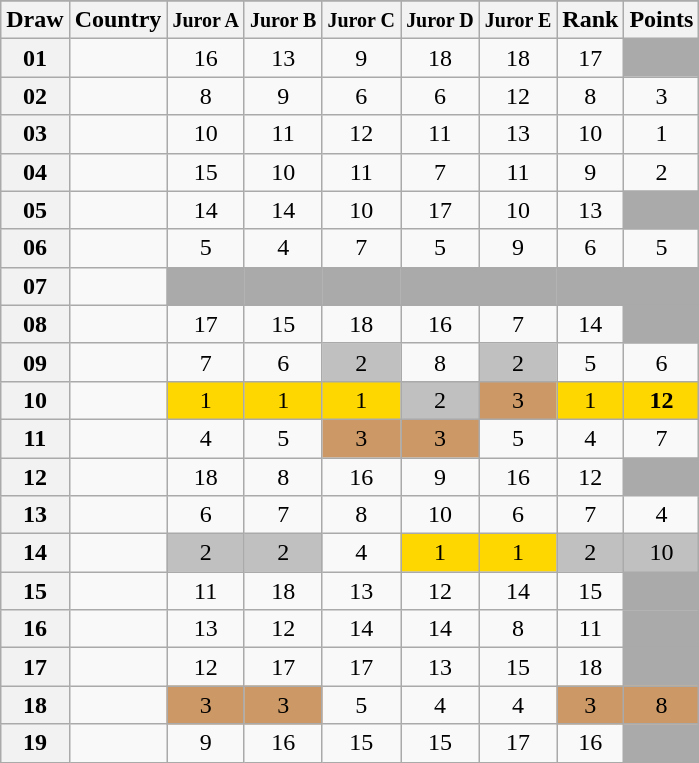<table class="sortable wikitable collapsible plainrowheaders" style="text-align:center;">
<tr>
</tr>
<tr>
<th scope="col">Draw</th>
<th scope="col">Country</th>
<th scope="col"><small>Juror A</small></th>
<th scope="col"><small>Juror B</small></th>
<th scope="col"><small>Juror C</small></th>
<th scope="col"><small>Juror D</small></th>
<th scope="col"><small>Juror E</small></th>
<th scope="col">Rank</th>
<th scope="col">Points</th>
</tr>
<tr>
<th scope="row" style="text-align:center;">01</th>
<td style="text-align:left;"></td>
<td>16</td>
<td>13</td>
<td>9</td>
<td>18</td>
<td>18</td>
<td>17</td>
<td style="background:#AAAAAA;"></td>
</tr>
<tr>
<th scope="row" style="text-align:center;">02</th>
<td style="text-align:left;"></td>
<td>8</td>
<td>9</td>
<td>6</td>
<td>6</td>
<td>12</td>
<td>8</td>
<td>3</td>
</tr>
<tr>
<th scope="row" style="text-align:center;">03</th>
<td style="text-align:left;"></td>
<td>10</td>
<td>11</td>
<td>12</td>
<td>11</td>
<td>13</td>
<td>10</td>
<td>1</td>
</tr>
<tr>
<th scope="row" style="text-align:center;">04</th>
<td style="text-align:left;"></td>
<td>15</td>
<td>10</td>
<td>11</td>
<td>7</td>
<td>11</td>
<td>9</td>
<td>2</td>
</tr>
<tr>
<th scope="row" style="text-align:center;">05</th>
<td style="text-align:left;"></td>
<td>14</td>
<td>14</td>
<td>10</td>
<td>17</td>
<td>10</td>
<td>13</td>
<td style="background:#AAAAAA;"></td>
</tr>
<tr>
<th scope="row" style="text-align:center;">06</th>
<td style="text-align:left;"></td>
<td>5</td>
<td>4</td>
<td>7</td>
<td>5</td>
<td>9</td>
<td>6</td>
<td>5</td>
</tr>
<tr class="sortbottom">
<th scope="row" style="text-align:center;">07</th>
<td style="text-align:left;"></td>
<td style="background:#AAAAAA;"></td>
<td style="background:#AAAAAA;"></td>
<td style="background:#AAAAAA;"></td>
<td style="background:#AAAAAA;"></td>
<td style="background:#AAAAAA;"></td>
<td style="background:#AAAAAA;"></td>
<td style="background:#AAAAAA;"></td>
</tr>
<tr>
<th scope="row" style="text-align:center;">08</th>
<td style="text-align:left;"></td>
<td>17</td>
<td>15</td>
<td>18</td>
<td>16</td>
<td>7</td>
<td>14</td>
<td style="background:#AAAAAA;"></td>
</tr>
<tr>
<th scope="row" style="text-align:center;">09</th>
<td style="text-align:left;"></td>
<td>7</td>
<td>6</td>
<td style="background:silver;">2</td>
<td>8</td>
<td style="background:silver;">2</td>
<td>5</td>
<td>6</td>
</tr>
<tr>
<th scope="row" style="text-align:center;">10</th>
<td style="text-align:left;"></td>
<td style="background:gold;">1</td>
<td style="background:gold;">1</td>
<td style="background:gold;">1</td>
<td style="background:silver;">2</td>
<td style="background:#CC9966;">3</td>
<td style="background:gold;">1</td>
<td style="background:gold;"><strong>12</strong></td>
</tr>
<tr>
<th scope="row" style="text-align:center;">11</th>
<td style="text-align:left;"></td>
<td>4</td>
<td>5</td>
<td style="background:#CC9966;">3</td>
<td style="background:#CC9966;">3</td>
<td>5</td>
<td>4</td>
<td>7</td>
</tr>
<tr>
<th scope="row" style="text-align:center;">12</th>
<td style="text-align:left;"></td>
<td>18</td>
<td>8</td>
<td>16</td>
<td>9</td>
<td>16</td>
<td>12</td>
<td style="background:#AAAAAA;"></td>
</tr>
<tr>
<th scope="row" style="text-align:center;">13</th>
<td style="text-align:left;"></td>
<td>6</td>
<td>7</td>
<td>8</td>
<td>10</td>
<td>6</td>
<td>7</td>
<td>4</td>
</tr>
<tr>
<th scope="row" style="text-align:center;">14</th>
<td style="text-align:left;"></td>
<td style="background:silver;">2</td>
<td style="background:silver;">2</td>
<td>4</td>
<td style="background:gold;">1</td>
<td style="background:gold;">1</td>
<td style="background:silver;">2</td>
<td style="background:silver;">10</td>
</tr>
<tr>
<th scope="row" style="text-align:center;">15</th>
<td style="text-align:left;"></td>
<td>11</td>
<td>18</td>
<td>13</td>
<td>12</td>
<td>14</td>
<td>15</td>
<td style="background:#AAAAAA;"></td>
</tr>
<tr>
<th scope="row" style="text-align:center;">16</th>
<td style="text-align:left;"></td>
<td>13</td>
<td>12</td>
<td>14</td>
<td>14</td>
<td>8</td>
<td>11</td>
<td style="background:#AAAAAA;"></td>
</tr>
<tr>
<th scope="row" style="text-align:center;">17</th>
<td style="text-align:left;"></td>
<td>12</td>
<td>17</td>
<td>17</td>
<td>13</td>
<td>15</td>
<td>18</td>
<td style="background:#AAAAAA;"></td>
</tr>
<tr>
<th scope="row" style="text-align:center;">18</th>
<td style="text-align:left;"></td>
<td style="background:#CC9966;">3</td>
<td style="background:#CC9966;">3</td>
<td>5</td>
<td>4</td>
<td>4</td>
<td style="background:#CC9966;">3</td>
<td style="background:#CC9966;">8</td>
</tr>
<tr>
<th scope="row" style="text-align:center;">19</th>
<td style="text-align:left;"></td>
<td>9</td>
<td>16</td>
<td>15</td>
<td>15</td>
<td>17</td>
<td>16</td>
<td style="background:#AAAAAA;"></td>
</tr>
</table>
